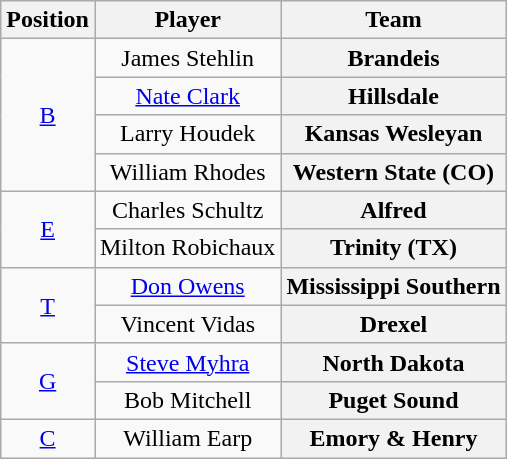<table class="wikitable">
<tr>
<th>Position</th>
<th>Player</th>
<th>Team</th>
</tr>
<tr style="text-align:center;">
<td rowspan="4"><a href='#'>B</a></td>
<td>James Stehlin</td>
<th Style = >Brandeis</th>
</tr>
<tr style="text-align:center;">
<td><a href='#'>Nate Clark</a></td>
<th Style = >Hillsdale</th>
</tr>
<tr style="text-align:center;">
<td>Larry Houdek</td>
<th Style = >Kansas Wesleyan</th>
</tr>
<tr style="text-align:center;">
<td>William Rhodes</td>
<th Style = >Western State (CO)</th>
</tr>
<tr style="text-align:center;">
<td rowspan="2"><a href='#'>E</a></td>
<td>Charles Schultz</td>
<th Style = >Alfred</th>
</tr>
<tr style="text-align:center;">
<td>Milton Robichaux</td>
<th Style = >Trinity (TX)</th>
</tr>
<tr style="text-align:center;">
<td rowspan="2"><a href='#'>T</a></td>
<td><a href='#'>Don Owens</a></td>
<th Style = >Mississippi Southern</th>
</tr>
<tr style="text-align:center;">
<td>Vincent Vidas</td>
<th Style = >Drexel</th>
</tr>
<tr style="text-align:center;">
<td rowspan="2"><a href='#'>G</a></td>
<td><a href='#'>Steve Myhra</a></td>
<th Style = >North Dakota</th>
</tr>
<tr style="text-align:center;">
<td>Bob Mitchell</td>
<th Style = >Puget Sound</th>
</tr>
<tr style="text-align:center;">
<td><a href='#'>C</a></td>
<td>William Earp</td>
<th Style = >Emory & Henry</th>
</tr>
</table>
